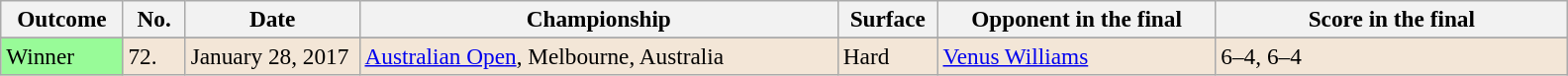<table class="sortable wikitable" style=font-size:97%>
<tr>
<th width=75>Outcome</th>
<th width=35>No.</th>
<th width=110>Date</th>
<th width=315>Championship</th>
<th width=60>Surface</th>
<th width=180>Opponent in the final</th>
<th width=230>Score in the final</th>
</tr>
<tr>
</tr>
<tr bgcolor="#f3e6d7">
<td bgcolor="#98fb98">Winner</td>
<td>72.</td>
<td>January 28, 2017</td>
<td><a href='#'>Australian Open</a>, Melbourne, Australia</td>
<td>Hard</td>
<td> <a href='#'>Venus Williams</a></td>
<td>6–4, 6–4</td>
</tr>
</table>
